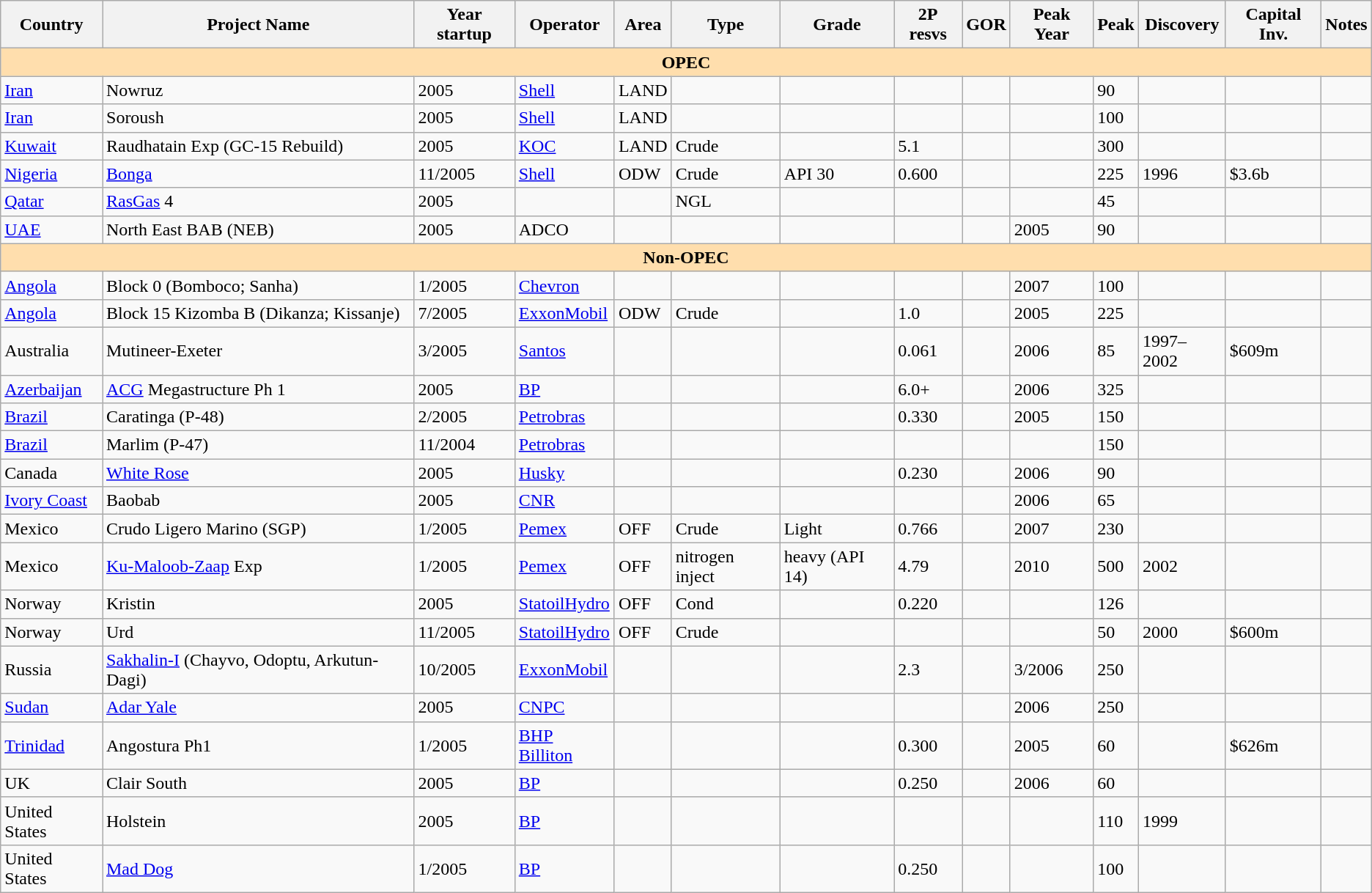<table class="wikitable">
<tr>
<th>Country</th>
<th>Project Name</th>
<th>Year startup</th>
<th>Operator</th>
<th>Area</th>
<th>Type</th>
<th>Grade</th>
<th>2P resvs</th>
<th>GOR</th>
<th>Peak Year</th>
<th>Peak</th>
<th>Discovery</th>
<th>Capital Inv.</th>
<th>Notes</th>
</tr>
<tr --->
<td align="center" colspan="14" style="background:#ffdead;border-top:1px; border-right:1px; border-bottom:2px; border-left:1px;"><strong>OPEC</strong></td>
</tr>
<tr --->
<td><a href='#'>Iran</a></td>
<td>Nowruz</td>
<td>2005</td>
<td><a href='#'>Shell</a></td>
<td>LAND</td>
<td></td>
<td></td>
<td></td>
<td></td>
<td></td>
<td>90</td>
<td></td>
<td></td>
<td></td>
</tr>
<tr --->
<td><a href='#'>Iran</a></td>
<td>Soroush</td>
<td>2005</td>
<td><a href='#'>Shell</a></td>
<td>LAND</td>
<td></td>
<td></td>
<td></td>
<td></td>
<td></td>
<td>100</td>
<td></td>
<td></td>
<td></td>
</tr>
<tr --->
<td><a href='#'>Kuwait</a></td>
<td>Raudhatain Exp (GC-15 Rebuild)</td>
<td>2005</td>
<td><a href='#'>KOC</a></td>
<td>LAND</td>
<td>Crude</td>
<td></td>
<td>5.1</td>
<td></td>
<td></td>
<td>300</td>
<td></td>
<td></td>
<td></td>
</tr>
<tr --->
<td><a href='#'>Nigeria</a></td>
<td><a href='#'>Bonga</a></td>
<td>11/2005</td>
<td><a href='#'>Shell</a></td>
<td>ODW</td>
<td>Crude</td>
<td>API 30</td>
<td>0.600</td>
<td></td>
<td></td>
<td>225</td>
<td>1996</td>
<td>$3.6b</td>
<td></td>
</tr>
<tr --->
<td><a href='#'>Qatar</a></td>
<td><a href='#'>RasGas</a> 4</td>
<td>2005</td>
<td></td>
<td></td>
<td>NGL</td>
<td></td>
<td></td>
<td></td>
<td></td>
<td>45</td>
<td></td>
<td></td>
<td></td>
</tr>
<tr --->
<td><a href='#'>UAE</a></td>
<td>North East BAB (NEB)</td>
<td>2005</td>
<td>ADCO</td>
<td></td>
<td></td>
<td></td>
<td></td>
<td></td>
<td>2005</td>
<td>90</td>
<td></td>
<td></td>
<td></td>
</tr>
<tr --->
<td align="center" colspan="14" style="background:#ffdead;border-top:1px; border-right:1px; border-bottom:2px; border-left:1px;"><strong>Non-OPEC</strong></td>
</tr>
<tr --->
<td><a href='#'>Angola</a></td>
<td>Block 0 (Bomboco; Sanha)</td>
<td>1/2005</td>
<td><a href='#'>Chevron</a></td>
<td></td>
<td></td>
<td></td>
<td></td>
<td></td>
<td>2007</td>
<td>100</td>
<td></td>
<td></td>
<td></td>
</tr>
<tr --->
<td><a href='#'>Angola</a></td>
<td>Block 15 Kizomba B (Dikanza; Kissanje)</td>
<td>7/2005</td>
<td><a href='#'>ExxonMobil</a></td>
<td>ODW</td>
<td>Crude</td>
<td></td>
<td>1.0</td>
<td></td>
<td>2005</td>
<td>225</td>
<td></td>
<td></td>
<td></td>
</tr>
<tr --->
<td>Australia</td>
<td>Mutineer-Exeter</td>
<td>3/2005</td>
<td><a href='#'>Santos</a></td>
<td></td>
<td></td>
<td></td>
<td>0.061</td>
<td></td>
<td>2006</td>
<td>85</td>
<td>1997–2002</td>
<td>$609m</td>
<td></td>
</tr>
<tr --->
<td><a href='#'>Azerbaijan</a></td>
<td><a href='#'>ACG</a> Megastructure Ph 1</td>
<td>2005</td>
<td><a href='#'>BP</a></td>
<td></td>
<td></td>
<td></td>
<td>6.0+</td>
<td></td>
<td>2006</td>
<td>325</td>
<td></td>
<td></td>
<td></td>
</tr>
<tr --->
<td><a href='#'>Brazil</a></td>
<td>Caratinga (P-48)</td>
<td>2/2005</td>
<td><a href='#'>Petrobras</a></td>
<td></td>
<td></td>
<td></td>
<td>0.330</td>
<td></td>
<td>2005</td>
<td>150</td>
<td></td>
<td></td>
<td></td>
</tr>
<tr --->
<td><a href='#'>Brazil</a></td>
<td>Marlim (P-47)</td>
<td>11/2004</td>
<td><a href='#'>Petrobras</a></td>
<td></td>
<td></td>
<td></td>
<td></td>
<td></td>
<td></td>
<td>150</td>
<td></td>
<td></td>
<td></td>
</tr>
<tr --->
<td>Canada</td>
<td><a href='#'>White Rose</a></td>
<td>2005</td>
<td><a href='#'>Husky</a></td>
<td></td>
<td></td>
<td></td>
<td>0.230</td>
<td></td>
<td>2006</td>
<td>90</td>
<td></td>
<td></td>
<td></td>
</tr>
<tr --->
<td><a href='#'>Ivory Coast</a></td>
<td>Baobab</td>
<td>2005</td>
<td><a href='#'>CNR</a></td>
<td></td>
<td></td>
<td></td>
<td></td>
<td></td>
<td>2006</td>
<td>65</td>
<td></td>
<td></td>
<td></td>
</tr>
<tr --->
<td>Mexico</td>
<td>Crudo Ligero Marino (SGP)</td>
<td>1/2005</td>
<td><a href='#'>Pemex</a></td>
<td>OFF</td>
<td>Crude</td>
<td>Light</td>
<td>0.766</td>
<td></td>
<td>2007</td>
<td>230</td>
<td></td>
<td></td>
<td></td>
</tr>
<tr --->
<td>Mexico</td>
<td><a href='#'>Ku-Maloob-Zaap</a> Exp</td>
<td>1/2005</td>
<td><a href='#'>Pemex</a></td>
<td>OFF</td>
<td>nitrogen inject</td>
<td>heavy (API 14)</td>
<td>4.79</td>
<td></td>
<td>2010</td>
<td>500</td>
<td>2002</td>
<td></td>
<td></td>
</tr>
<tr --->
<td>Norway</td>
<td>Kristin</td>
<td>2005</td>
<td><a href='#'>StatoilHydro</a></td>
<td>OFF</td>
<td>Cond</td>
<td></td>
<td>0.220</td>
<td></td>
<td></td>
<td>126</td>
<td></td>
<td></td>
<td></td>
</tr>
<tr --->
<td>Norway</td>
<td>Urd</td>
<td>11/2005</td>
<td><a href='#'>StatoilHydro</a></td>
<td>OFF</td>
<td>Crude</td>
<td></td>
<td></td>
<td></td>
<td></td>
<td>50</td>
<td>2000</td>
<td>$600m</td>
<td></td>
</tr>
<tr --->
<td>Russia</td>
<td><a href='#'>Sakhalin-I</a> (Chayvo, Odoptu, Arkutun-Dagi)</td>
<td>10/2005</td>
<td><a href='#'>ExxonMobil</a></td>
<td></td>
<td></td>
<td></td>
<td>2.3</td>
<td></td>
<td>3/2006</td>
<td>250</td>
<td></td>
<td></td>
<td></td>
</tr>
<tr --->
<td><a href='#'>Sudan</a></td>
<td><a href='#'>Adar Yale</a></td>
<td>2005</td>
<td><a href='#'>CNPC</a></td>
<td></td>
<td></td>
<td></td>
<td></td>
<td></td>
<td>2006</td>
<td>250</td>
<td></td>
<td></td>
<td></td>
</tr>
<tr --->
<td><a href='#'>Trinidad</a></td>
<td>Angostura Ph1</td>
<td>1/2005</td>
<td><a href='#'>BHP Billiton</a></td>
<td></td>
<td></td>
<td></td>
<td>0.300</td>
<td></td>
<td>2005</td>
<td>60</td>
<td></td>
<td>$626m</td>
<td></td>
</tr>
<tr --->
<td>UK</td>
<td>Clair South</td>
<td>2005</td>
<td><a href='#'>BP</a></td>
<td></td>
<td></td>
<td></td>
<td>0.250</td>
<td></td>
<td>2006</td>
<td>60</td>
<td></td>
<td></td>
<td></td>
</tr>
<tr --->
<td>United States</td>
<td>Holstein</td>
<td>2005</td>
<td><a href='#'>BP</a></td>
<td></td>
<td></td>
<td></td>
<td></td>
<td></td>
<td></td>
<td>110</td>
<td>1999</td>
<td></td>
<td></td>
</tr>
<tr --->
<td>United States</td>
<td><a href='#'>Mad Dog</a></td>
<td>1/2005</td>
<td><a href='#'>BP</a></td>
<td></td>
<td></td>
<td></td>
<td>0.250</td>
<td></td>
<td></td>
<td>100</td>
<td></td>
<td></td>
<td></td>
</tr>
</table>
